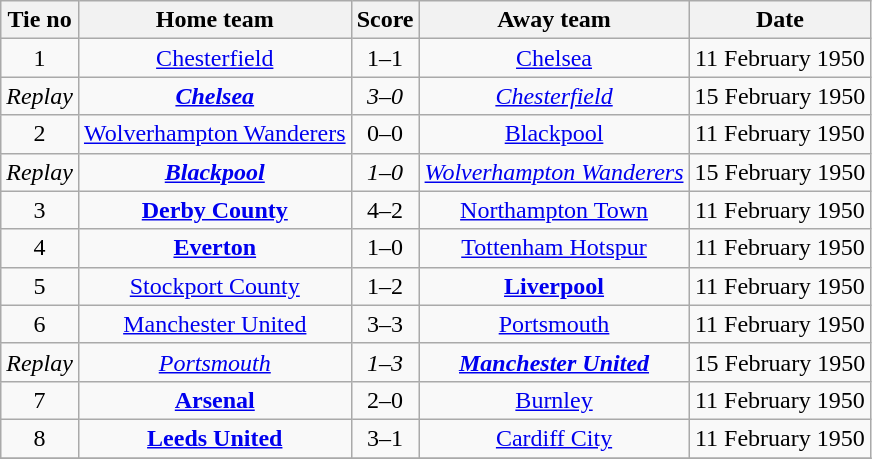<table class="wikitable" style="text-align: center">
<tr>
<th>Tie no</th>
<th>Home team</th>
<th>Score</th>
<th>Away team</th>
<th>Date</th>
</tr>
<tr>
<td>1</td>
<td><a href='#'>Chesterfield</a></td>
<td>1–1</td>
<td><a href='#'>Chelsea</a></td>
<td>11 February 1950</td>
</tr>
<tr>
<td><em>Replay</em></td>
<td><strong><em><a href='#'>Chelsea</a></em></strong></td>
<td><em>3–0</em></td>
<td><em><a href='#'>Chesterfield</a></em></td>
<td>15 February 1950</td>
</tr>
<tr>
<td>2</td>
<td><a href='#'>Wolverhampton Wanderers</a></td>
<td>0–0</td>
<td><a href='#'>Blackpool</a></td>
<td>11 February 1950</td>
</tr>
<tr>
<td><em>Replay</em></td>
<td><strong><em><a href='#'>Blackpool</a></em></strong></td>
<td><em>1–0</em></td>
<td><em><a href='#'>Wolverhampton Wanderers</a></em></td>
<td>15 February 1950</td>
</tr>
<tr>
<td>3</td>
<td><strong><a href='#'>Derby County</a></strong></td>
<td>4–2</td>
<td><a href='#'>Northampton Town</a></td>
<td>11 February 1950</td>
</tr>
<tr>
<td>4</td>
<td><strong><a href='#'>Everton</a></strong></td>
<td>1–0</td>
<td><a href='#'>Tottenham Hotspur</a></td>
<td>11 February 1950</td>
</tr>
<tr>
<td>5</td>
<td><a href='#'>Stockport County</a></td>
<td>1–2</td>
<td><strong><a href='#'>Liverpool</a></strong></td>
<td>11 February 1950</td>
</tr>
<tr>
<td>6</td>
<td><a href='#'>Manchester United</a></td>
<td>3–3</td>
<td><a href='#'>Portsmouth</a></td>
<td>11 February 1950</td>
</tr>
<tr>
<td><em>Replay</em></td>
<td><em><a href='#'>Portsmouth</a></em></td>
<td><em>1–3</em></td>
<td><strong><em><a href='#'>Manchester United</a></em></strong></td>
<td>15 February 1950</td>
</tr>
<tr>
<td>7</td>
<td><strong><a href='#'>Arsenal</a></strong></td>
<td>2–0</td>
<td><a href='#'>Burnley</a></td>
<td>11 February 1950</td>
</tr>
<tr>
<td>8</td>
<td><strong><a href='#'>Leeds United</a></strong></td>
<td>3–1</td>
<td><a href='#'>Cardiff City</a></td>
<td>11 February 1950</td>
</tr>
<tr>
</tr>
</table>
